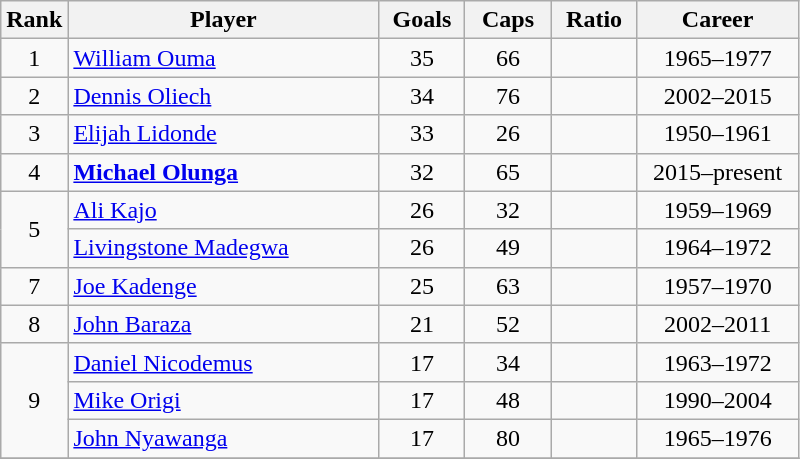<table class="wikitable sortable" style="text-align:center;">
<tr>
<th width=30px>Rank</th>
<th style="width:200px;">Player</th>
<th width=50px>Goals</th>
<th width=50px>Caps</th>
<th width=50px>Ratio</th>
<th style="width:100px;">Career</th>
</tr>
<tr>
<td>1</td>
<td align=left><a href='#'>William Ouma</a></td>
<td>35</td>
<td>66</td>
<td></td>
<td>1965–1977</td>
</tr>
<tr>
<td>2</td>
<td align=left><a href='#'>Dennis Oliech</a></td>
<td>34</td>
<td>76</td>
<td></td>
<td>2002–2015</td>
</tr>
<tr>
<td>3</td>
<td align=left><a href='#'>Elijah Lidonde</a></td>
<td>33</td>
<td>26</td>
<td></td>
<td>1950–1961</td>
</tr>
<tr>
<td>4</td>
<td align=left><strong><a href='#'>Michael Olunga</a></strong></td>
<td>32</td>
<td>65</td>
<td></td>
<td>2015–present</td>
</tr>
<tr>
<td rowspan=2>5</td>
<td align=left><a href='#'>Ali Kajo</a></td>
<td>26</td>
<td>32</td>
<td></td>
<td>1959–1969</td>
</tr>
<tr>
<td align=left><a href='#'>Livingstone Madegwa</a></td>
<td>26</td>
<td>49</td>
<td></td>
<td>1964–1972</td>
</tr>
<tr>
<td>7</td>
<td align=left><a href='#'>Joe Kadenge</a></td>
<td>25</td>
<td>63</td>
<td></td>
<td>1957–1970</td>
</tr>
<tr>
<td>8</td>
<td align=left><a href='#'>John Baraza</a></td>
<td>21</td>
<td>52</td>
<td></td>
<td>2002–2011</td>
</tr>
<tr>
<td rowspan=3>9</td>
<td align=left><a href='#'>Daniel Nicodemus</a></td>
<td>17</td>
<td>34</td>
<td></td>
<td>1963–1972</td>
</tr>
<tr>
<td align=left><a href='#'>Mike Origi</a></td>
<td>17</td>
<td>48</td>
<td></td>
<td>1990–2004</td>
</tr>
<tr>
<td align=left><a href='#'>John Nyawanga</a></td>
<td>17</td>
<td>80</td>
<td></td>
<td>1965–1976</td>
</tr>
<tr>
</tr>
</table>
